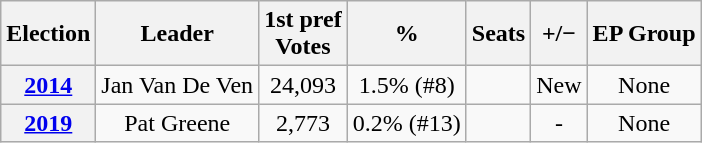<table class="wikitable"  style="text-align:center;">
<tr>
<th>Election</th>
<th>Leader</th>
<th>1st pref<br>Votes</th>
<th>%</th>
<th>Seats</th>
<th>+/−</th>
<th>EP Group</th>
</tr>
<tr>
<th><a href='#'>2014</a></th>
<td>Jan Van De Ven</td>
<td>24,093</td>
<td>1.5% (#8)</td>
<td></td>
<td>New</td>
<td>None</td>
</tr>
<tr>
<th><a href='#'>2019</a></th>
<td>Pat Greene</td>
<td>2,773</td>
<td>0.2% (#13)</td>
<td></td>
<td>-</td>
<td>None</td>
</tr>
</table>
